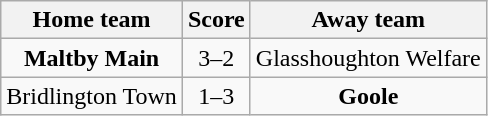<table class="wikitable" style="text-align: center">
<tr>
<th>Home team</th>
<th>Score</th>
<th>Away team</th>
</tr>
<tr>
<td><strong>Maltby Main</strong></td>
<td>3–2</td>
<td>Glasshoughton Welfare</td>
</tr>
<tr>
<td>Bridlington Town</td>
<td>1–3</td>
<td><strong>Goole</strong></td>
</tr>
</table>
